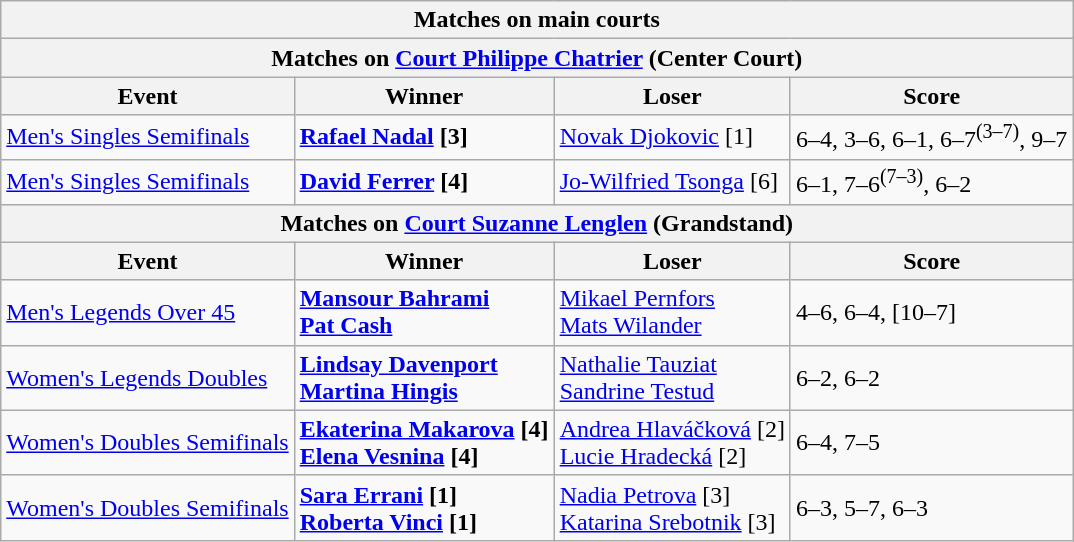<table class="wikitable">
<tr>
<th colspan=4 style=white-space:nowrap>Matches on main courts</th>
</tr>
<tr>
<th colspan=4>Matches on <a href='#'>Court Philippe Chatrier</a> (Center Court)</th>
</tr>
<tr>
<th>Event</th>
<th>Winner</th>
<th>Loser</th>
<th>Score</th>
</tr>
<tr>
<td><a href='#'>Men's Singles Semifinals</a></td>
<td><strong>  <a href='#'>Rafael Nadal</a> [3]</strong></td>
<td> <a href='#'>Novak Djokovic</a> [1]</td>
<td>6–4, 3–6, 6–1, 6–7<sup>(3–7)</sup>, 9–7</td>
</tr>
<tr>
<td><a href='#'>Men's Singles Semifinals</a></td>
<td><strong>  <a href='#'>David Ferrer</a> [4]</strong></td>
<td> <a href='#'>Jo-Wilfried Tsonga</a> [6]</td>
<td>6–1, 7–6<sup>(7–3)</sup>, 6–2</td>
</tr>
<tr>
<th colspan=4>Matches on <a href='#'>Court Suzanne Lenglen</a> (Grandstand)</th>
</tr>
<tr>
<th>Event</th>
<th>Winner</th>
<th>Loser</th>
<th>Score</th>
</tr>
<tr>
<td><a href='#'>Men's Legends Over 45</a></td>
<td><strong> <a href='#'>Mansour Bahrami</a> <br>  <a href='#'>Pat Cash</a></strong></td>
<td> <a href='#'>Mikael Pernfors</a> <br>  <a href='#'>Mats Wilander</a></td>
<td>4–6, 6–4, [10–7]</td>
</tr>
<tr>
<td><a href='#'>Women's Legends Doubles</a></td>
<td><strong> <a href='#'>Lindsay Davenport</a> <br>  <a href='#'>Martina Hingis</a></strong></td>
<td> <a href='#'>Nathalie Tauziat</a> <br>  <a href='#'>Sandrine Testud</a></td>
<td>6–2, 6–2</td>
</tr>
<tr>
<td><a href='#'>Women's Doubles Semifinals</a></td>
<td><strong> <a href='#'>Ekaterina Makarova</a> [4] <br>  <a href='#'>Elena Vesnina</a> [4]</strong></td>
<td> <a href='#'>Andrea Hlaváčková</a> [2] <br>  <a href='#'>Lucie Hradecká</a> [2]</td>
<td>6–4, 7–5</td>
</tr>
<tr>
<td><a href='#'>Women's Doubles Semifinals</a></td>
<td><strong> <a href='#'>Sara Errani</a> [1] <br>  <a href='#'>Roberta Vinci</a> [1]</strong></td>
<td> <a href='#'>Nadia Petrova</a> [3] <br>  <a href='#'>Katarina Srebotnik</a> [3]</td>
<td>6–3, 5–7, 6–3</td>
</tr>
</table>
